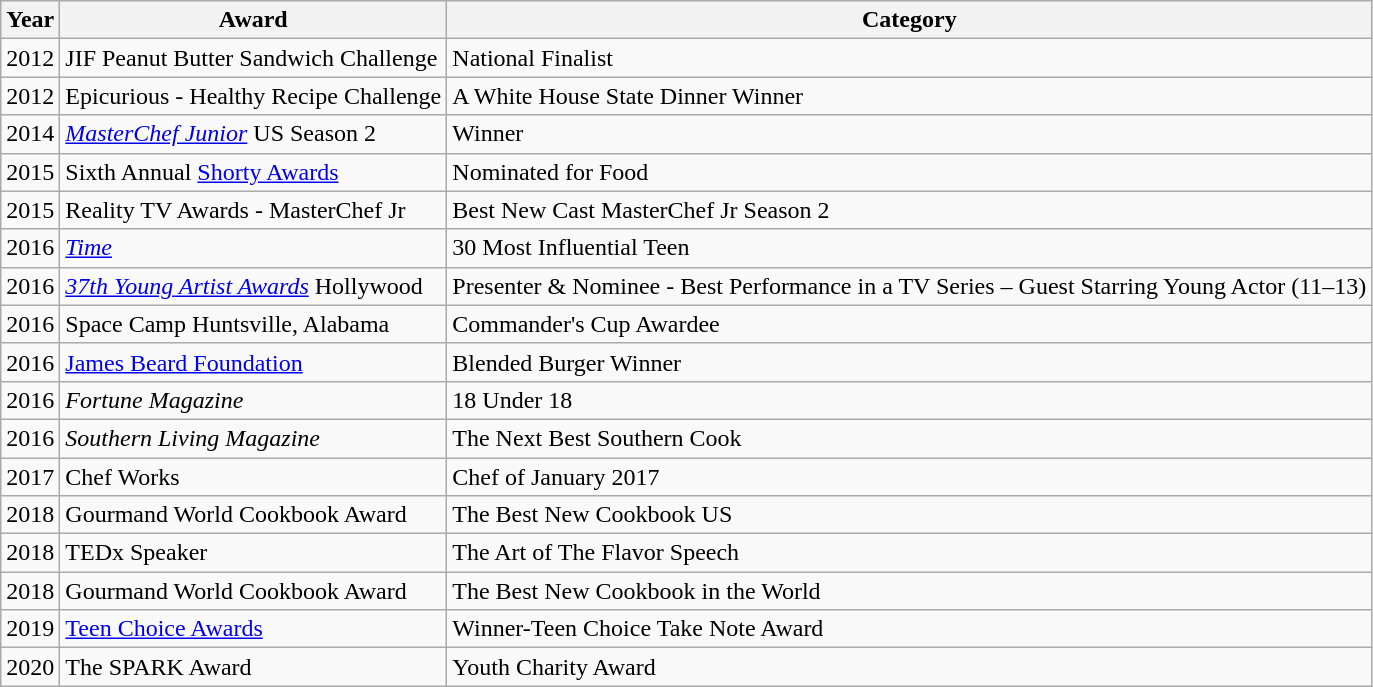<table class="wikitable">
<tr>
<th>Year</th>
<th>Award</th>
<th>Category</th>
</tr>
<tr>
<td>2012</td>
<td>JIF Peanut Butter Sandwich Challenge</td>
<td>National Finalist</td>
</tr>
<tr>
<td>2012</td>
<td>Epicurious - Healthy Recipe Challenge</td>
<td>A White House State Dinner Winner</td>
</tr>
<tr>
<td>2014</td>
<td><em><a href='#'>MasterChef Junior</a></em> US Season 2</td>
<td>Winner</td>
</tr>
<tr>
<td>2015</td>
<td>Sixth Annual <a href='#'>Shorty Awards</a></td>
<td>Nominated for Food</td>
</tr>
<tr>
<td>2015</td>
<td>Reality TV Awards - MasterChef Jr</td>
<td>Best New Cast MasterChef Jr Season 2</td>
</tr>
<tr>
<td>2016</td>
<td><em><a href='#'>Time</a></em></td>
<td>30 Most Influential Teen</td>
</tr>
<tr>
<td>2016</td>
<td><em><a href='#'>37th Young Artist Awards</a></em> Hollywood</td>
<td>Presenter & Nominee - Best Performance in a TV Series – Guest Starring Young Actor (11–13)</td>
</tr>
<tr>
<td>2016</td>
<td>Space Camp Huntsville, Alabama</td>
<td>Commander's Cup Awardee</td>
</tr>
<tr>
<td>2016</td>
<td><a href='#'>James Beard Foundation</a></td>
<td>Blended Burger Winner</td>
</tr>
<tr>
<td>2016</td>
<td><em>Fortune Magazine</em></td>
<td>18 Under 18</td>
</tr>
<tr>
<td>2016</td>
<td><em>Southern Living Magazine</em></td>
<td>The Next Best Southern Cook</td>
</tr>
<tr>
<td>2017</td>
<td>Chef Works</td>
<td>Chef of January 2017</td>
</tr>
<tr>
<td>2018</td>
<td>Gourmand World Cookbook Award</td>
<td>The Best New Cookbook US</td>
</tr>
<tr>
<td>2018</td>
<td>TEDx Speaker</td>
<td>The Art of The Flavor Speech</td>
</tr>
<tr>
<td>2018</td>
<td>Gourmand World Cookbook Award</td>
<td>The Best New Cookbook in the World</td>
</tr>
<tr>
<td>2019</td>
<td><a href='#'>Teen Choice Awards</a></td>
<td>Winner-Teen Choice Take Note Award</td>
</tr>
<tr>
<td>2020</td>
<td>The SPARK Award</td>
<td>Youth Charity Award</td>
</tr>
</table>
